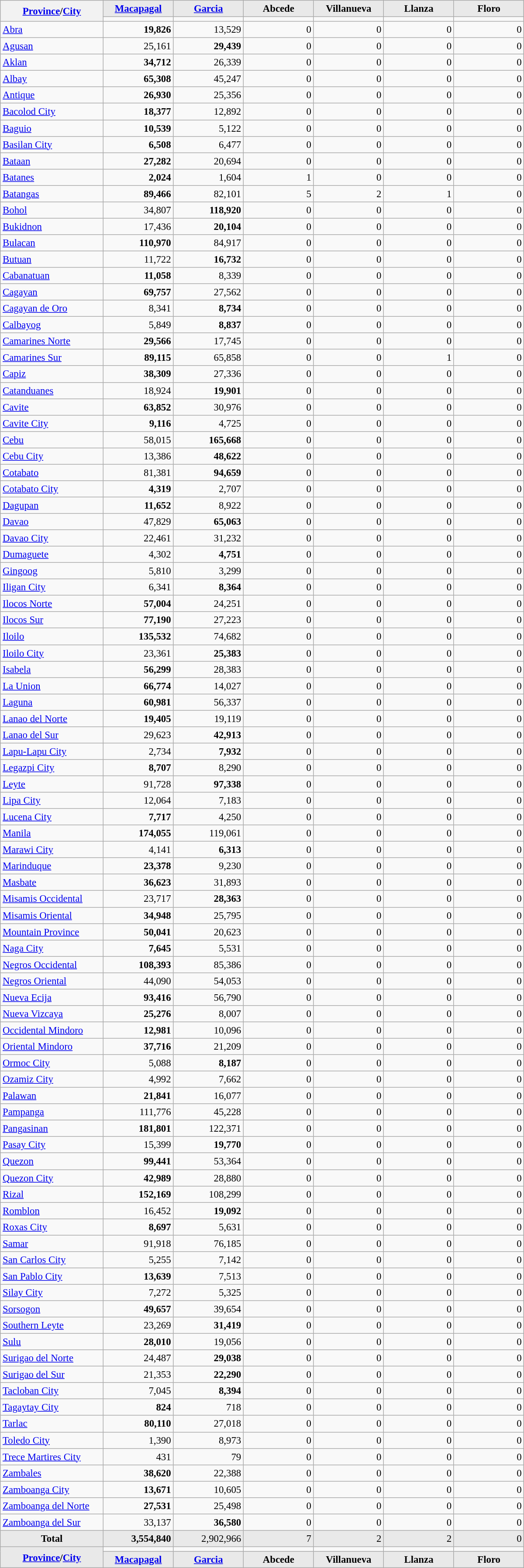<table class="wikitable" style="text-align:right; font-size:95%">
<tr>
<th rowspan="2" width="150px" align="left"><a href='#'>Province</a>/<a href='#'>City</a></th>
<th width="100px" align="center" style="background: #E9E9E9"><a href='#'>Macapagal</a></th>
<th width="100px" align="center" style="background: #E9E9E9"><a href='#'>Garcia</a></th>
<th width="100px" align="center" style="background: #E9E9E9">Abcede</th>
<th width="100px" align="center" style="background: #E9E9E9">Villanueva</th>
<th width="100px" align="center" style="background: #E9E9E9">Llanza</th>
<th width="100px" align="center" style="background: #E9E9E9">Floro</th>
</tr>
<tr>
<td></td>
<td></td>
<td></td>
<td></td>
<td></td>
<td></td>
</tr>
<tr>
<td align="left"><a href='#'>Abra</a></td>
<td><strong>19,826</strong></td>
<td>13,529</td>
<td>0</td>
<td>0</td>
<td>0</td>
<td>0</td>
</tr>
<tr>
<td align="left"><a href='#'>Agusan</a></td>
<td>25,161</td>
<td><strong>29,439</strong></td>
<td>0</td>
<td>0</td>
<td>0</td>
<td>0</td>
</tr>
<tr>
<td align="left"><a href='#'>Aklan</a></td>
<td><strong>34,712</strong></td>
<td>26,339</td>
<td>0</td>
<td>0</td>
<td>0</td>
<td>0</td>
</tr>
<tr>
<td align="left"><a href='#'>Albay</a></td>
<td><strong>65,308</strong></td>
<td>45,247</td>
<td>0</td>
<td>0</td>
<td>0</td>
<td>0</td>
</tr>
<tr>
<td align="left"><a href='#'>Antique</a></td>
<td><strong>26,930</strong></td>
<td>25,356</td>
<td>0</td>
<td>0</td>
<td>0</td>
<td>0</td>
</tr>
<tr>
<td align="left"><a href='#'>Bacolod City</a></td>
<td><strong>18,377</strong></td>
<td>12,892</td>
<td>0</td>
<td>0</td>
<td>0</td>
<td>0</td>
</tr>
<tr>
<td align="left"><a href='#'>Baguio</a></td>
<td><strong>10,539</strong></td>
<td>5,122</td>
<td>0</td>
<td>0</td>
<td>0</td>
<td>0</td>
</tr>
<tr>
<td align="left"><a href='#'>Basilan City</a></td>
<td><strong>6,508</strong></td>
<td>6,477</td>
<td>0</td>
<td>0</td>
<td>0</td>
<td>0</td>
</tr>
<tr>
<td align="left"><a href='#'>Bataan</a></td>
<td><strong>27,282</strong></td>
<td>20,694</td>
<td>0</td>
<td>0</td>
<td>0</td>
<td>0</td>
</tr>
<tr>
<td align="left"><a href='#'>Batanes</a></td>
<td><strong>2,024</strong></td>
<td>1,604</td>
<td>1</td>
<td>0</td>
<td>0</td>
<td>0</td>
</tr>
<tr>
<td align="left"><a href='#'>Batangas</a></td>
<td><strong>89,466</strong></td>
<td>82,101</td>
<td>5</td>
<td>2</td>
<td>1</td>
<td>0</td>
</tr>
<tr>
<td align="left"><a href='#'>Bohol</a></td>
<td>34,807</td>
<td><strong>118,920</strong></td>
<td>0</td>
<td>0</td>
<td>0</td>
<td>0</td>
</tr>
<tr>
<td align="left"><a href='#'>Bukidnon</a></td>
<td>17,436</td>
<td><strong>20,104</strong></td>
<td>0</td>
<td>0</td>
<td>0</td>
<td>0</td>
</tr>
<tr>
<td align="left"><a href='#'>Bulacan</a></td>
<td><strong>110,970</strong></td>
<td>84,917</td>
<td>0</td>
<td>0</td>
<td>0</td>
<td>0</td>
</tr>
<tr>
<td align="left"><a href='#'>Butuan</a></td>
<td>11,722</td>
<td><strong>16,732</strong></td>
<td>0</td>
<td>0</td>
<td>0</td>
<td>0</td>
</tr>
<tr>
<td align="left"><a href='#'>Cabanatuan</a></td>
<td><strong>11,058</strong></td>
<td>8,339</td>
<td>0</td>
<td>0</td>
<td>0</td>
<td>0</td>
</tr>
<tr>
<td align="left"><a href='#'>Cagayan</a></td>
<td><strong>69,757</strong></td>
<td>27,562</td>
<td>0</td>
<td>0</td>
<td>0</td>
<td>0</td>
</tr>
<tr>
<td align="left"><a href='#'>Cagayan de Oro</a></td>
<td>8,341</td>
<td><strong>8,734</strong></td>
<td>0</td>
<td>0</td>
<td>0</td>
<td>0</td>
</tr>
<tr>
<td align="left"><a href='#'>Calbayog</a></td>
<td>5,849</td>
<td><strong>8,837</strong></td>
<td>0</td>
<td>0</td>
<td>0</td>
<td>0</td>
</tr>
<tr>
<td align="left"><a href='#'>Camarines Norte</a></td>
<td><strong>29,566</strong></td>
<td>17,745</td>
<td>0</td>
<td>0</td>
<td>0</td>
<td>0</td>
</tr>
<tr>
<td align="left"><a href='#'>Camarines Sur</a></td>
<td><strong>89,115</strong></td>
<td>65,858</td>
<td>0</td>
<td>0</td>
<td>1</td>
<td>0</td>
</tr>
<tr>
<td align="left"><a href='#'>Capiz</a></td>
<td><strong>38,309</strong></td>
<td>27,336</td>
<td>0</td>
<td>0</td>
<td>0</td>
<td>0</td>
</tr>
<tr>
<td align="left"><a href='#'>Catanduanes</a></td>
<td>18,924</td>
<td><strong>19,901</strong></td>
<td>0</td>
<td>0</td>
<td>0</td>
<td>0</td>
</tr>
<tr>
<td align="left"><a href='#'>Cavite</a></td>
<td><strong>63,852</strong></td>
<td>30,976</td>
<td>0</td>
<td>0</td>
<td>0</td>
<td>0</td>
</tr>
<tr>
<td align="left"><a href='#'>Cavite City</a></td>
<td><strong>9,116</strong></td>
<td>4,725</td>
<td>0</td>
<td>0</td>
<td>0</td>
<td>0</td>
</tr>
<tr>
<td align="left"><a href='#'>Cebu</a></td>
<td>58,015</td>
<td><strong>165,668</strong></td>
<td>0</td>
<td>0</td>
<td>0</td>
<td>0</td>
</tr>
<tr>
<td align="left"><a href='#'>Cebu City</a></td>
<td>13,386</td>
<td><strong>48,622</strong></td>
<td>0</td>
<td>0</td>
<td>0</td>
<td>0</td>
</tr>
<tr>
<td align="left"><a href='#'>Cotabato</a></td>
<td>81,381</td>
<td><strong>94,659</strong></td>
<td>0</td>
<td>0</td>
<td>0</td>
<td>0</td>
</tr>
<tr>
<td align="left"><a href='#'>Cotabato City</a></td>
<td><strong>4,319</strong></td>
<td>2,707</td>
<td>0</td>
<td>0</td>
<td>0</td>
<td>0</td>
</tr>
<tr>
<td align="left"><a href='#'>Dagupan</a></td>
<td><strong>11,652</strong></td>
<td>8,922</td>
<td>0</td>
<td>0</td>
<td>0</td>
<td>0</td>
</tr>
<tr>
<td align="left"><a href='#'>Davao</a></td>
<td>47,829</td>
<td><strong>65,063</strong></td>
<td>0</td>
<td>0</td>
<td>0</td>
<td>0</td>
</tr>
<tr>
<td align="left"><a href='#'>Davao City</a></td>
<td>22,461</td>
<td>31,232</td>
<td>0</td>
<td>0</td>
<td>0</td>
<td>0</td>
</tr>
<tr>
<td align="left"><a href='#'>Dumaguete</a></td>
<td>4,302</td>
<td><strong>4,751</strong></td>
<td>0</td>
<td>0</td>
<td>0</td>
<td>0</td>
</tr>
<tr>
<td align="left"><a href='#'>Gingoog</a></td>
<td>5,810</td>
<td>3,299</td>
<td>0</td>
<td>0</td>
<td>0</td>
<td>0</td>
</tr>
<tr>
<td align="left"><a href='#'>Iligan City</a></td>
<td>6,341</td>
<td><strong>8,364</strong></td>
<td>0</td>
<td>0</td>
<td>0</td>
<td>0</td>
</tr>
<tr>
<td align="left"><a href='#'>Ilocos Norte</a></td>
<td><strong>57,004</strong></td>
<td>24,251</td>
<td>0</td>
<td>0</td>
<td>0</td>
<td>0</td>
</tr>
<tr>
<td align="left"><a href='#'>Ilocos Sur</a></td>
<td><strong>77,190</strong></td>
<td>27,223</td>
<td>0</td>
<td>0</td>
<td>0</td>
<td>0</td>
</tr>
<tr>
<td align="left"><a href='#'>Iloilo</a></td>
<td><strong>135,532</strong></td>
<td>74,682</td>
<td>0</td>
<td>0</td>
<td>0</td>
<td>0</td>
</tr>
<tr>
<td align="left"><a href='#'>Iloilo City</a></td>
<td>23,361</td>
<td><strong>25,383</strong></td>
<td>0</td>
<td>0</td>
<td>0</td>
<td>0</td>
</tr>
<tr>
<td align="left"><a href='#'>Isabela</a></td>
<td><strong>56,299</strong></td>
<td>28,383</td>
<td>0</td>
<td>0</td>
<td>0</td>
<td>0</td>
</tr>
<tr>
<td align="left"><a href='#'>La Union</a></td>
<td><strong>66,774</strong></td>
<td>14,027</td>
<td>0</td>
<td>0</td>
<td>0</td>
<td>0</td>
</tr>
<tr>
<td align="left"><a href='#'>Laguna</a></td>
<td><strong>60,981</strong></td>
<td>56,337</td>
<td>0</td>
<td>0</td>
<td>0</td>
<td>0</td>
</tr>
<tr>
<td align="left"><a href='#'>Lanao del Norte</a></td>
<td><strong>19,405</strong></td>
<td>19,119</td>
<td>0</td>
<td>0</td>
<td>0</td>
<td>0</td>
</tr>
<tr>
<td align="left"><a href='#'>Lanao del Sur</a></td>
<td>29,623</td>
<td><strong>42,913</strong></td>
<td>0</td>
<td>0</td>
<td>0</td>
<td>0</td>
</tr>
<tr>
<td align="left"><a href='#'>Lapu-Lapu City</a></td>
<td>2,734</td>
<td><strong>7,932</strong></td>
<td>0</td>
<td>0</td>
<td>0</td>
<td>0</td>
</tr>
<tr>
<td align="left"><a href='#'>Legazpi City</a></td>
<td><strong>8,707</strong></td>
<td>8,290</td>
<td>0</td>
<td>0</td>
<td>0</td>
<td>0</td>
</tr>
<tr>
<td align="left"><a href='#'>Leyte</a></td>
<td>91,728</td>
<td><strong>97,338</strong></td>
<td>0</td>
<td>0</td>
<td>0</td>
<td>0</td>
</tr>
<tr>
<td align="left"><a href='#'>Lipa City</a></td>
<td>12,064</td>
<td>7,183</td>
<td>0</td>
<td>0</td>
<td>0</td>
<td>0</td>
</tr>
<tr>
<td align="left"><a href='#'>Lucena City</a></td>
<td><strong>7,717</strong></td>
<td>4,250</td>
<td>0</td>
<td>0</td>
<td>0</td>
<td>0</td>
</tr>
<tr>
<td align="left"><a href='#'>Manila</a></td>
<td><strong>174,055</strong></td>
<td>119,061</td>
<td>0</td>
<td>0</td>
<td>0</td>
<td>0</td>
</tr>
<tr>
<td align="left"><a href='#'>Marawi City</a></td>
<td>4,141</td>
<td><strong>6,313</strong></td>
<td>0</td>
<td>0</td>
<td>0</td>
<td>0</td>
</tr>
<tr>
<td align="left"><a href='#'>Marinduque</a></td>
<td><strong>23,378</strong></td>
<td>9,230</td>
<td>0</td>
<td>0</td>
<td>0</td>
<td>0</td>
</tr>
<tr>
<td align="left"><a href='#'>Masbate</a></td>
<td><strong>36,623</strong></td>
<td>31,893</td>
<td>0</td>
<td>0</td>
<td>0</td>
<td>0</td>
</tr>
<tr>
<td align="left"><a href='#'>Misamis Occidental</a></td>
<td>23,717</td>
<td><strong>28,363</strong></td>
<td>0</td>
<td>0</td>
<td>0</td>
<td>0</td>
</tr>
<tr>
<td align="left"><a href='#'>Misamis Oriental</a></td>
<td><strong>34,948</strong></td>
<td>25,795</td>
<td>0</td>
<td>0</td>
<td>0</td>
<td>0</td>
</tr>
<tr>
<td align="left"><a href='#'>Mountain Province</a></td>
<td><strong>50,041</strong></td>
<td>20,623</td>
<td>0</td>
<td>0</td>
<td>0</td>
<td>0</td>
</tr>
<tr>
<td align="left"><a href='#'>Naga City</a></td>
<td><strong>7,645</strong></td>
<td>5,531</td>
<td>0</td>
<td>0</td>
<td>0</td>
<td>0</td>
</tr>
<tr>
<td align="left"><a href='#'>Negros Occidental</a></td>
<td><strong>108,393</strong></td>
<td>85,386</td>
<td>0</td>
<td>0</td>
<td>0</td>
<td>0</td>
</tr>
<tr>
<td align="left"><a href='#'>Negros Oriental</a></td>
<td>44,090</td>
<td>54,053</td>
<td>0</td>
<td>0</td>
<td>0</td>
<td>0</td>
</tr>
<tr>
<td align="left"><a href='#'>Nueva Ecija</a></td>
<td><strong>93,416</strong></td>
<td>56,790</td>
<td>0</td>
<td>0</td>
<td>0</td>
<td>0</td>
</tr>
<tr>
<td align="left"><a href='#'>Nueva Vizcaya</a></td>
<td><strong>25,276</strong></td>
<td>8,007</td>
<td>0</td>
<td>0</td>
<td>0</td>
<td>0</td>
</tr>
<tr>
<td align="left"><a href='#'>Occidental Mindoro</a></td>
<td><strong>12,981</strong></td>
<td>10,096</td>
<td>0</td>
<td>0</td>
<td>0</td>
<td>0</td>
</tr>
<tr>
<td align="left"><a href='#'>Oriental Mindoro</a></td>
<td><strong>37,716</strong></td>
<td>21,209</td>
<td>0</td>
<td>0</td>
<td>0</td>
<td>0</td>
</tr>
<tr>
<td align="left"><a href='#'>Ormoc City</a></td>
<td>5,088</td>
<td><strong>8,187</strong></td>
<td>0</td>
<td>0</td>
<td>0</td>
<td>0</td>
</tr>
<tr>
<td align="left"><a href='#'>Ozamiz City</a></td>
<td>4,992</td>
<td>7,662</td>
<td>0</td>
<td>0</td>
<td>0</td>
<td>0</td>
</tr>
<tr>
<td align="left"><a href='#'>Palawan</a></td>
<td><strong>21,841</strong></td>
<td>16,077</td>
<td>0</td>
<td>0</td>
<td>0</td>
<td>0</td>
</tr>
<tr>
<td align="left"><a href='#'>Pampanga</a></td>
<td>111,776</td>
<td>45,228</td>
<td>0</td>
<td>0</td>
<td>0</td>
<td>0</td>
</tr>
<tr>
<td align="left"><a href='#'>Pangasinan</a></td>
<td><strong>181,801</strong></td>
<td>122,371</td>
<td>0</td>
<td>0</td>
<td>0</td>
<td>0</td>
</tr>
<tr>
<td align="left"><a href='#'>Pasay City</a></td>
<td>15,399</td>
<td><strong>19,770</strong></td>
<td>0</td>
<td>0</td>
<td>0</td>
<td>0</td>
</tr>
<tr>
<td align="left"><a href='#'>Quezon</a></td>
<td><strong>99,441</strong></td>
<td>53,364</td>
<td>0</td>
<td>0</td>
<td>0</td>
<td>0</td>
</tr>
<tr>
<td align="left"><a href='#'>Quezon City</a></td>
<td><strong>42,989</strong></td>
<td>28,880</td>
<td>0</td>
<td>0</td>
<td>0</td>
<td>0</td>
</tr>
<tr>
<td align="left"><a href='#'>Rizal</a></td>
<td><strong>152,169</strong></td>
<td>108,299</td>
<td>0</td>
<td>0</td>
<td>0</td>
<td>0</td>
</tr>
<tr>
<td align="left"><a href='#'>Romblon</a></td>
<td>16,452</td>
<td><strong>19,092</strong></td>
<td>0</td>
<td>0</td>
<td>0</td>
<td>0</td>
</tr>
<tr>
<td align="left"><a href='#'>Roxas City</a></td>
<td><strong>8,697</strong></td>
<td>5,631</td>
<td>0</td>
<td>0</td>
<td>0</td>
<td>0</td>
</tr>
<tr>
<td align="left"><a href='#'>Samar</a></td>
<td>91,918</td>
<td>76,185</td>
<td>0</td>
<td>0</td>
<td>0</td>
<td>0</td>
</tr>
<tr>
<td align="left"><a href='#'>San Carlos City</a></td>
<td>5,255</td>
<td>7,142</td>
<td>0</td>
<td>0</td>
<td>0</td>
<td>0</td>
</tr>
<tr>
<td align="left"><a href='#'>San Pablo City</a></td>
<td><strong>13,639</strong></td>
<td>7,513</td>
<td>0</td>
<td>0</td>
<td>0</td>
<td>0</td>
</tr>
<tr>
<td align="left"><a href='#'>Silay City</a></td>
<td>7,272</td>
<td>5,325</td>
<td>0</td>
<td>0</td>
<td>0</td>
<td>0</td>
</tr>
<tr>
<td align="left"><a href='#'>Sorsogon</a></td>
<td><strong>49,657</strong></td>
<td>39,654</td>
<td>0</td>
<td>0</td>
<td>0</td>
<td>0</td>
</tr>
<tr>
<td align="left"><a href='#'>Southern Leyte</a></td>
<td>23,269</td>
<td><strong>31,419</strong></td>
<td>0</td>
<td>0</td>
<td>0</td>
<td>0</td>
</tr>
<tr>
<td align="left"><a href='#'>Sulu</a></td>
<td><strong>28,010</strong></td>
<td>19,056</td>
<td>0</td>
<td>0</td>
<td>0</td>
<td>0</td>
</tr>
<tr>
<td align="left"><a href='#'>Surigao del Norte</a></td>
<td>24,487</td>
<td><strong>29,038</strong></td>
<td>0</td>
<td>0</td>
<td>0</td>
<td>0</td>
</tr>
<tr>
<td align="left"><a href='#'>Surigao del Sur</a></td>
<td>21,353</td>
<td><strong>22,290</strong></td>
<td>0</td>
<td>0</td>
<td>0</td>
<td>0</td>
</tr>
<tr>
<td align="left"><a href='#'>Tacloban City</a></td>
<td>7,045</td>
<td><strong>8,394</strong></td>
<td>0</td>
<td>0</td>
<td>0</td>
<td>0</td>
</tr>
<tr>
<td align="left"><a href='#'>Tagaytay City</a></td>
<td><strong>824</strong></td>
<td>718</td>
<td>0</td>
<td>0</td>
<td>0</td>
<td>0</td>
</tr>
<tr>
<td align="left"><a href='#'>Tarlac</a></td>
<td><strong>80,110</strong></td>
<td>27,018</td>
<td>0</td>
<td>0</td>
<td>0</td>
<td>0</td>
</tr>
<tr>
<td align="left"><a href='#'>Toledo City</a></td>
<td>1,390</td>
<td>8,973</td>
<td>0</td>
<td>0</td>
<td>0</td>
<td>0</td>
</tr>
<tr>
<td align="left"><a href='#'>Trece Martires City</a></td>
<td>431</td>
<td>79</td>
<td>0</td>
<td>0</td>
<td>0</td>
<td>0</td>
</tr>
<tr>
<td align="left"><a href='#'>Zambales</a></td>
<td><strong>38,620</strong></td>
<td>22,388</td>
<td>0</td>
<td>0</td>
<td>0</td>
<td>0</td>
</tr>
<tr>
<td align="left"><a href='#'>Zamboanga City</a></td>
<td><strong>13,671</strong></td>
<td>10,605</td>
<td>0</td>
<td>0</td>
<td>0</td>
<td>0</td>
</tr>
<tr>
<td align="left"><a href='#'>Zamboanga del Norte</a></td>
<td><strong>27,531</strong></td>
<td>25,498</td>
<td>0</td>
<td>0</td>
<td>0</td>
<td>0</td>
</tr>
<tr>
<td align="left"><a href='#'>Zamboanga del Sur</a></td>
<td>33,137</td>
<td><strong>36,580</strong></td>
<td>0</td>
<td>0</td>
<td>0</td>
<td>0</td>
</tr>
<tr style="background:#E9E9E9">
<td align="center"><strong>Total</strong></td>
<td><strong>3,554,840</strong></td>
<td>2,902,966</td>
<td>7</td>
<td>2</td>
<td>2</td>
<td>0</td>
</tr>
<tr>
<th rowspan="2" width="150px" align="left" style="background: #E9E9E9"><a href='#'>Province</a>/<a href='#'>City</a></th>
<td></td>
<td></td>
<td></td>
<td></td>
<td></td>
<td></td>
</tr>
<tr bgcolor="#cccccc">
<th width="100px" align="center" style="background: #E9E9E9"><a href='#'>Macapagal</a></th>
<th width="100px" align="center" style="background: #E9E9E9"><a href='#'>Garcia</a></th>
<th width="100px" align="center" style="background: #E9E9E9">Abcede</th>
<th width="100px" align="center" style="background: #E9E9E9">Villanueva</th>
<th width="100px" align="center" style="background: #E9E9E9">Llanza</th>
<th width="100px" align="center" style="background: #E9E9E9">Floro</th>
</tr>
</table>
